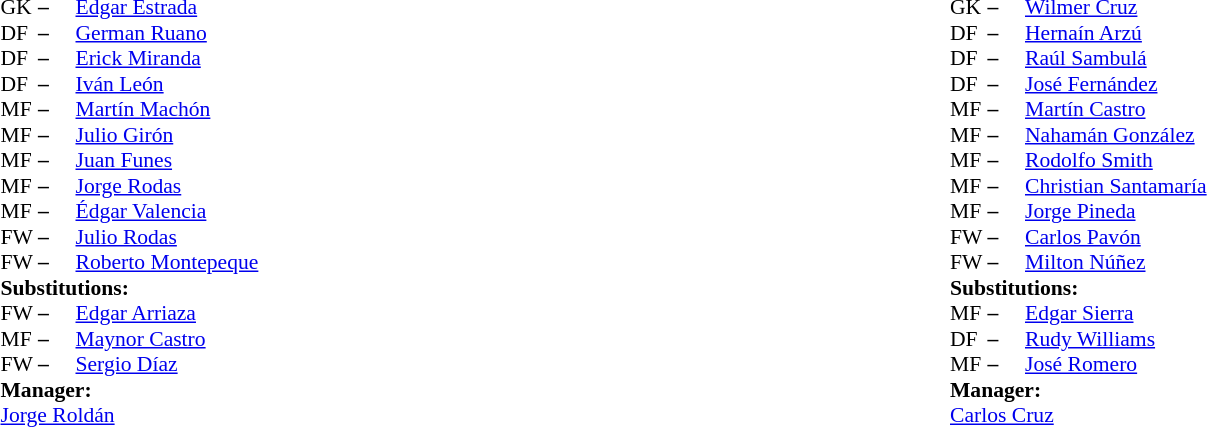<table style="width:100%;">
<tr>
<td style="vertical-align:top; width:50%;"><br><table style = "font-size: 90%" cellspacing = "0" cellpadding = "0">
<tr>
<td colspan = 4></td>
</tr>
<tr>
<th style="width:25px;"></th>
<th style="width:25px;"></th>
</tr>
<tr>
<td>GK</td>
<td><strong>–</strong></td>
<td><a href='#'>Edgar Estrada</a></td>
</tr>
<tr>
<td>DF</td>
<td><strong>–</strong></td>
<td><a href='#'>German Ruano</a></td>
</tr>
<tr>
<td>DF</td>
<td><strong>–</strong></td>
<td><a href='#'>Erick Miranda</a></td>
</tr>
<tr>
<td>DF</td>
<td><strong>–</strong></td>
<td><a href='#'>Iván León</a></td>
<td></td>
<td></td>
</tr>
<tr>
<td>MF</td>
<td><strong>–</strong></td>
<td><a href='#'>Martín Machón</a></td>
</tr>
<tr>
<td>MF</td>
<td><strong>–</strong></td>
<td><a href='#'>Julio Girón</a></td>
</tr>
<tr>
<td>MF</td>
<td><strong>–</strong></td>
<td><a href='#'>Juan Funes</a></td>
</tr>
<tr>
<td>MF</td>
<td><strong>–</strong></td>
<td><a href='#'>Jorge Rodas</a></td>
</tr>
<tr>
<td>MF</td>
<td><strong>–</strong></td>
<td><a href='#'>Édgar Valencia</a></td>
<td></td>
<td></td>
</tr>
<tr>
<td>FW</td>
<td><strong>–</strong></td>
<td><a href='#'>Julio Rodas</a></td>
</tr>
<tr>
<td>FW</td>
<td><strong>–</strong></td>
<td><a href='#'>Roberto Montepeque</a></td>
<td></td>
<td></td>
</tr>
<tr>
<td colspan = 3><strong>Substitutions:</strong></td>
</tr>
<tr>
<td>FW</td>
<td><strong>–</strong></td>
<td><a href='#'>Edgar Arriaza</a></td>
<td></td>
<td></td>
</tr>
<tr>
<td>MF</td>
<td><strong>–</strong></td>
<td><a href='#'>Maynor Castro</a></td>
<td></td>
<td></td>
</tr>
<tr>
<td>FW</td>
<td><strong>–</strong></td>
<td><a href='#'>Sergio Díaz</a></td>
<td></td>
<td></td>
</tr>
<tr>
<td colspan = 3><strong>Manager:</strong></td>
</tr>
<tr>
<td colspan = 3> <a href='#'>Jorge Roldán</a></td>
</tr>
</table>
</td>
<td style="vertical-align:top;"></td>
<td style="vertical-align:top; width:50%;"><br><table style = "font-size: 90%" cellspacing = "0" cellpadding = "0">
<tr>
<td colspan = 4></td>
</tr>
<tr>
<th style="width:25px;"></th>
<th style="width:25px;"></th>
</tr>
<tr>
<td>GK</td>
<td><strong>–</strong></td>
<td><a href='#'>Wilmer Cruz</a></td>
</tr>
<tr>
<td>DF</td>
<td><strong>–</strong></td>
<td><a href='#'>Hernaín Arzú</a></td>
</tr>
<tr>
<td>DF</td>
<td><strong>–</strong></td>
<td><a href='#'>Raúl Sambulá</a></td>
</tr>
<tr>
<td>DF</td>
<td><strong>–</strong></td>
<td><a href='#'>José Fernández</a></td>
</tr>
<tr>
<td>MF</td>
<td><strong>–</strong></td>
<td><a href='#'>Martín Castro</a></td>
</tr>
<tr>
<td>MF</td>
<td><strong>–</strong></td>
<td><a href='#'>Nahamán González</a></td>
</tr>
<tr>
<td>MF</td>
<td><strong>–</strong></td>
<td><a href='#'>Rodolfo Smith</a></td>
</tr>
<tr>
<td>MF</td>
<td><strong>–</strong></td>
<td><a href='#'>Christian Santamaría</a></td>
<td></td>
<td></td>
</tr>
<tr>
<td>MF</td>
<td><strong>–</strong></td>
<td><a href='#'>Jorge Pineda</a></td>
<td></td>
<td></td>
</tr>
<tr>
<td>FW</td>
<td><strong>–</strong></td>
<td><a href='#'>Carlos Pavón</a></td>
<td></td>
<td></td>
</tr>
<tr>
<td>FW</td>
<td><strong>–</strong></td>
<td><a href='#'>Milton Núñez</a></td>
</tr>
<tr>
<td colspan = 3><strong>Substitutions:</strong></td>
</tr>
<tr>
<td>MF</td>
<td><strong>–</strong></td>
<td><a href='#'>Edgar Sierra</a></td>
<td></td>
<td></td>
</tr>
<tr>
<td>DF</td>
<td><strong>–</strong></td>
<td><a href='#'>Rudy Williams</a></td>
<td></td>
<td></td>
</tr>
<tr>
<td>MF</td>
<td><strong>–</strong></td>
<td><a href='#'>José Romero</a></td>
<td></td>
<td></td>
</tr>
<tr>
<td colspan = 3><strong>Manager:</strong></td>
</tr>
<tr>
<td colspan = 3> <a href='#'>Carlos Cruz</a></td>
</tr>
</table>
</td>
</tr>
</table>
